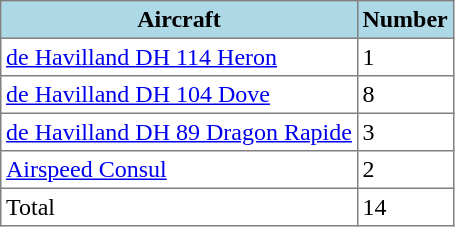<table class="toccolours" border="1" cellpadding="3" style="border-collapse:collapse">
<tr bgcolor=lightblue>
<th>Aircraft</th>
<th>Number</th>
</tr>
<tr>
<td><a href='#'>de Havilland DH 114 Heron</a></td>
<td>1</td>
</tr>
<tr>
<td><a href='#'>de Havilland DH 104 Dove</a></td>
<td>8</td>
</tr>
<tr>
<td><a href='#'>de Havilland DH 89 Dragon Rapide</a></td>
<td>3</td>
</tr>
<tr>
<td><a href='#'>Airspeed Consul</a></td>
<td>2</td>
</tr>
<tr>
<td>Total</td>
<td>14</td>
</tr>
</table>
